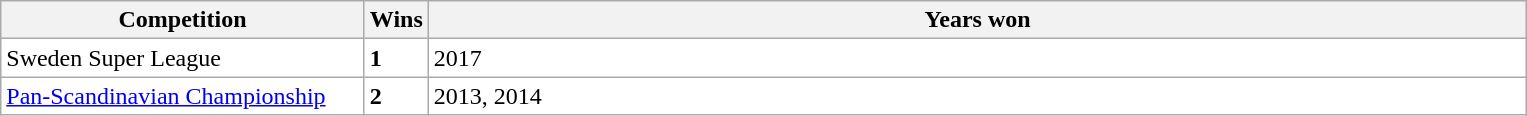<table class="wikitable" style="text-align: left;">
<tr>
<th width=235>Competition</th>
<th width=20>Wins</th>
<th width=725>Years won</th>
</tr>
<tr style="background:#FFFFFF;">
<td>Sweden Super League</td>
<td><strong>1</strong></td>
<td>2017</td>
</tr>
<tr style="background:#FFFFFF;">
<td><a href='#'>Pan-Scandinavian Championship</a></td>
<td><strong>2</strong></td>
<td>2013, 2014</td>
</tr>
</table>
